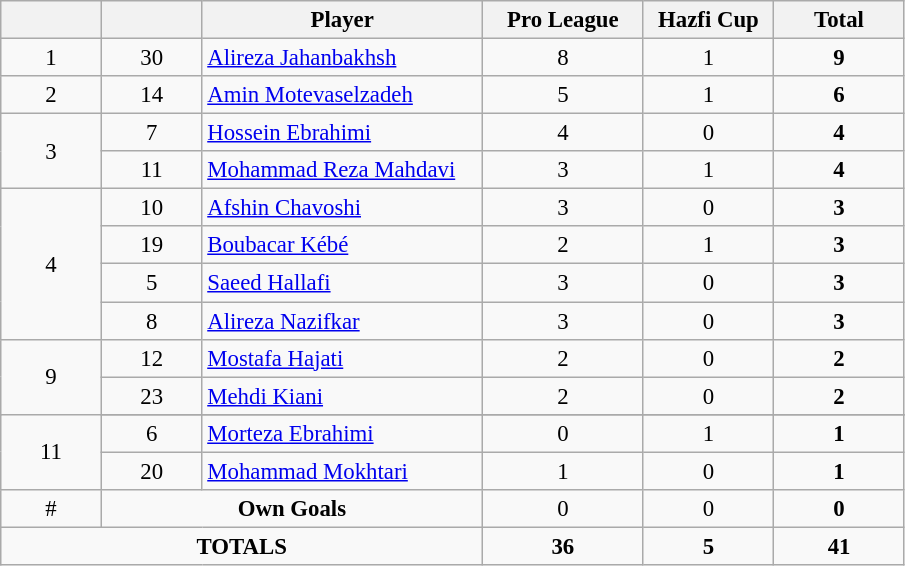<table class="wikitable" style="font-size: 95%; text-align: center;">
<tr>
<th width=60></th>
<th width=60></th>
<th width=180>Player</th>
<th width=100>Pro League</th>
<th width=80>Hazfi Cup</th>
<th width=80>Total</th>
</tr>
<tr>
<td>1</td>
<td>30</td>
<td align=left> <a href='#'>Alireza Jahanbakhsh</a></td>
<td>8</td>
<td>1</td>
<td><strong>9</strong></td>
</tr>
<tr>
<td>2</td>
<td>14</td>
<td align=left> <a href='#'>Amin Motevaselzadeh</a></td>
<td>5</td>
<td>1</td>
<td><strong>6</strong></td>
</tr>
<tr>
<td rowspan=2>3</td>
<td>7</td>
<td align=left> <a href='#'>Hossein Ebrahimi</a></td>
<td>4</td>
<td>0</td>
<td><strong>4</strong></td>
</tr>
<tr>
<td>11</td>
<td align=left> <a href='#'>Mohammad Reza Mahdavi</a></td>
<td>3</td>
<td>1</td>
<td><strong>4</strong></td>
</tr>
<tr>
<td rowspan=4>4</td>
<td>10</td>
<td align=left> <a href='#'>Afshin Chavoshi</a></td>
<td>3</td>
<td>0</td>
<td><strong>3</strong></td>
</tr>
<tr>
<td>19</td>
<td align=left> <a href='#'>Boubacar Kébé</a></td>
<td>2</td>
<td>1</td>
<td><strong>3</strong></td>
</tr>
<tr>
<td>5</td>
<td align=left> <a href='#'>Saeed Hallafi</a></td>
<td>3</td>
<td>0</td>
<td><strong>3</strong></td>
</tr>
<tr>
<td>8</td>
<td align=left> <a href='#'>Alireza Nazifkar</a></td>
<td>3</td>
<td>0</td>
<td><strong>3</strong></td>
</tr>
<tr>
<td rowspan=2>9</td>
<td>12</td>
<td align=left> <a href='#'>Mostafa Hajati</a></td>
<td>2</td>
<td>0</td>
<td><strong>2</strong></td>
</tr>
<tr>
<td>23</td>
<td align=left> <a href='#'>Mehdi Kiani</a></td>
<td>2</td>
<td>0</td>
<td><strong>2</strong></td>
</tr>
<tr>
<td rowspan=3>11</td>
</tr>
<tr>
<td>6</td>
<td align=left> <a href='#'>Morteza Ebrahimi</a></td>
<td>0</td>
<td>1</td>
<td><strong>1</strong></td>
</tr>
<tr>
<td>20</td>
<td align=left> <a href='#'>Mohammad Mokhtari</a></td>
<td>1</td>
<td>0</td>
<td><strong>1</strong></td>
</tr>
<tr>
<td>#</td>
<td colspan=2><strong>Own Goals</strong></td>
<td>0</td>
<td>0</td>
<td><strong>0</strong></td>
</tr>
<tr>
<td colspan=3><strong>TOTALS</strong></td>
<td><strong>36</strong></td>
<td><strong>5</strong></td>
<td><strong>41</strong></td>
</tr>
</table>
